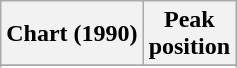<table class="wikitable sortable">
<tr>
<th align="left">Chart (1990)</th>
<th align="center">Peak<br>position</th>
</tr>
<tr>
</tr>
<tr>
</tr>
</table>
